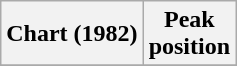<table class="wikitable sortable plainrowheaders">
<tr>
<th>Chart (1982)</th>
<th>Peak<br>position</th>
</tr>
<tr>
</tr>
</table>
